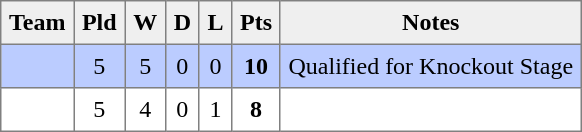<table style=border-collapse:collapse border=1 cellspacing=0 cellpadding=5>
<tr align=center bgcolor=#efefef>
<th>Team</th>
<th>Pld</th>
<th>W</th>
<th>D</th>
<th>L</th>
<th>Pts</th>
<th>Notes</th>
</tr>
<tr align=center style="background:#bbccff;">
<td style="text-align:left;"> </td>
<td>5</td>
<td>5</td>
<td>0</td>
<td>0</td>
<td><strong>10</strong></td>
<td rowspan=1>Qualified for Knockout Stage</td>
</tr>
<tr align=center style="background:#FFFFFF;">
<td style="text-align:left;"> </td>
<td>5</td>
<td>4</td>
<td>0</td>
<td>1</td>
<td><strong>8</strong></td>
<td rowspan=1></td>
</tr>
</table>
